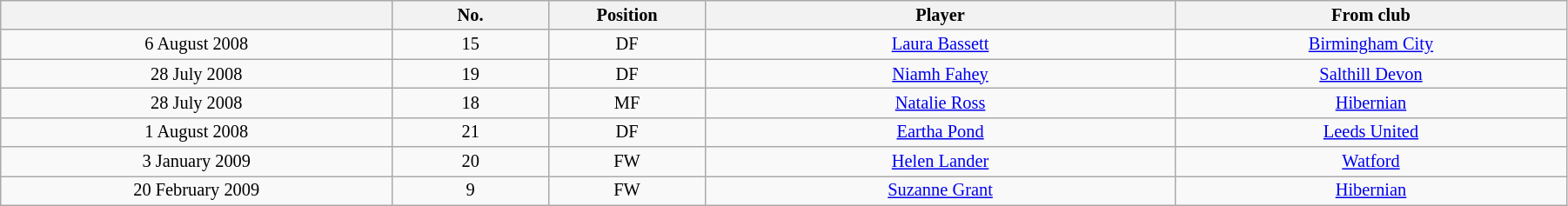<table class="wikitable sortable" style="width:95%; text-align:center; font-size:85%; text-align:center;">
<tr>
<th width="25%"></th>
<th width="10%">No.</th>
<th width="10%">Position</th>
<th>Player</th>
<th width="25%">From club</th>
</tr>
<tr>
<td>6 August 2008</td>
<td>15</td>
<td>DF</td>
<td> <a href='#'>Laura Bassett</a></td>
<td> <a href='#'>Birmingham City</a></td>
</tr>
<tr>
<td>28 July 2008</td>
<td>19</td>
<td>DF</td>
<td> <a href='#'>Niamh Fahey</a></td>
<td> <a href='#'>Salthill Devon</a></td>
</tr>
<tr>
<td>28 July 2008</td>
<td>18</td>
<td>MF</td>
<td> <a href='#'>Natalie Ross</a></td>
<td> <a href='#'>Hibernian</a></td>
</tr>
<tr>
<td>1 August 2008</td>
<td>21</td>
<td>DF</td>
<td> <a href='#'>Eartha Pond</a></td>
<td><a href='#'>Leeds United</a></td>
</tr>
<tr>
<td>3 January 2009</td>
<td>20</td>
<td>FW</td>
<td> <a href='#'>Helen Lander</a></td>
<td> <a href='#'>Watford</a></td>
</tr>
<tr>
<td>20 February 2009</td>
<td>9</td>
<td>FW</td>
<td> <a href='#'>Suzanne Grant</a></td>
<td> <a href='#'>Hibernian</a></td>
</tr>
</table>
